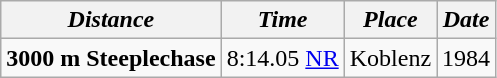<table class="wikitable">
<tr>
<th><em>Distance</em></th>
<th><em>Time</em></th>
<th><em>Place</em></th>
<th><em>Date</em></th>
</tr>
<tr>
<td><strong>3000 m Steeplechase</strong></td>
<td>8:14.05 <a href='#'>NR</a></td>
<td>Koblenz</td>
<td>1984</td>
</tr>
</table>
